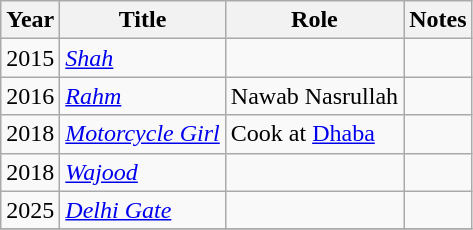<table class="wikitable">
<tr>
<th>Year</th>
<th>Title</th>
<th>Role</th>
<th>Notes</th>
</tr>
<tr>
<td>2015</td>
<td><em><a href='#'>Shah</a></em></td>
<td></td>
<td></td>
</tr>
<tr>
<td>2016</td>
<td><em><a href='#'>Rahm</a></em></td>
<td>Nawab Nasrullah</td>
<td></td>
</tr>
<tr>
<td>2018</td>
<td><em><a href='#'>Motorcycle Girl</a></em></td>
<td>Cook at <a href='#'>Dhaba</a></td>
<td></td>
</tr>
<tr>
<td>2018</td>
<td><em><a href='#'>Wajood</a></em></td>
<td></td>
<td></td>
</tr>
<tr>
<td>2025</td>
<td><em><a href='#'>Delhi Gate</a></em></td>
<td></td>
<td></td>
</tr>
<tr>
</tr>
</table>
